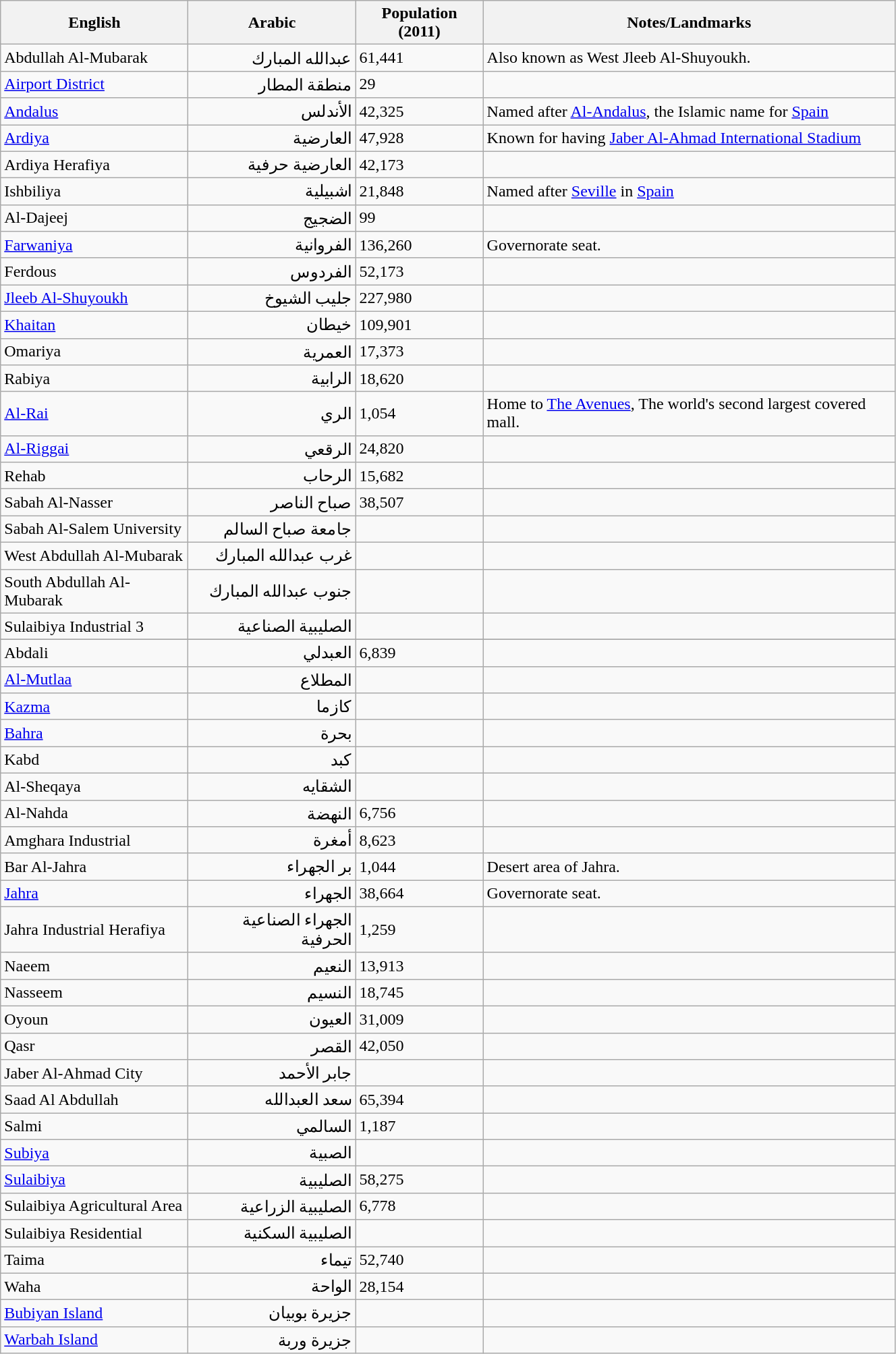<table class="wikitable sortable" width="70%">
<tr>
<th bgcolor="#98FB98">English</th>
<th bgcolor="#98FB98">Arabic</th>
<th>Population (2011)</th>
<th>Notes/Landmarks</th>
</tr>
<tr ---->
<td>Abdullah Al-Mubarak</td>
<td align="right">عبدالله المبارك</td>
<td>61,441</td>
<td>Also known as West Jleeb Al-Shuyoukh.</td>
</tr>
<tr ---->
<td><a href='#'>Airport District</a></td>
<td align="right">منطقة المطار</td>
<td>29</td>
<td></td>
</tr>
<tr ---->
<td><a href='#'>Andalus</a></td>
<td align=right>الأندلس</td>
<td>42,325</td>
<td>Named after <a href='#'>Al-Andalus</a>, the Islamic name for <a href='#'>Spain</a></td>
</tr>
<tr ---->
<td><a href='#'>Ardiya</a></td>
<td align=right>العارضية</td>
<td>47,928</td>
<td>Known for having <a href='#'>Jaber Al-Ahmad International Stadium</a></td>
</tr>
<tr ---->
<td>Ardiya Herafiya</td>
<td align="right">العارضية حرفية</td>
<td>42,173</td>
<td></td>
</tr>
<tr ---->
<td>Ishbiliya</td>
<td align="right">اشبيلية</td>
<td>21,848</td>
<td>Named after <a href='#'>Seville</a> in <a href='#'>Spain</a></td>
</tr>
<tr ---->
<td>Al-Dajeej</td>
<td align="right">الضجيج</td>
<td>99</td>
<td></td>
</tr>
<tr ---->
<td><a href='#'>Farwaniya</a></td>
<td align=right>الفروانية</td>
<td>136,260</td>
<td>Governorate seat.</td>
</tr>
<tr ---->
<td>Ferdous</td>
<td align="right">الفردوس</td>
<td>52,173</td>
<td></td>
</tr>
<tr ---->
<td><a href='#'>Jleeb Al-Shuyoukh</a></td>
<td align=right>جليب الشيوخ</td>
<td>227,980</td>
<td></td>
</tr>
<tr ---->
<td><a href='#'>Khaitan</a></td>
<td align=right>خيطان</td>
<td>109,901</td>
<td></td>
</tr>
<tr ---->
<td>Omariya</td>
<td align="right">العمرية</td>
<td>17,373</td>
<td></td>
</tr>
<tr ---->
<td>Rabiya</td>
<td align="right">الرابية</td>
<td>18,620</td>
<td></td>
</tr>
<tr ---->
<td><a href='#'>Al-Rai</a></td>
<td align=right>الري</td>
<td>1,054</td>
<td>Home to <a href='#'>The Avenues</a>, The world's second largest covered mall.</td>
</tr>
<tr ---->
<td><a href='#'>Al-Riggai</a></td>
<td align=right>الرقعي</td>
<td>24,820</td>
<td></td>
</tr>
<tr ---->
<td>Rehab</td>
<td align="right">الرحاب</td>
<td>15,682</td>
<td></td>
</tr>
<tr ---->
<td>Sabah Al-Nasser</td>
<td align="right">صباح الناصر</td>
<td>38,507</td>
<td></td>
</tr>
<tr ---->
<td>Sabah Al-Salem University</td>
<td align="right">جامعة صباح السالم</td>
<td></td>
<td></td>
</tr>
<tr ---->
<td>West Abdullah Al-Mubarak</td>
<td align="right">غرب عبدالله المبارك</td>
<td></td>
<td></td>
</tr>
<tr ---->
<td>South Abdullah Al-Mubarak</td>
<td align="right">جنوب عبدالله المبارك</td>
<td></td>
<td></td>
</tr>
<tr ---->
<td>Sulaibiya Industrial 3</td>
<td align="right">الصليبية الصناعية</td>
<td></td>
<td></td>
</tr>
<tr ---->
</tr>
<tr ---->
<td>Abdali</td>
<td align="right">العبدلي</td>
<td>6,839</td>
<td></td>
</tr>
<tr ---->
<td><a href='#'>Al-Mutlaa</a></td>
<td align="right">المطلاع</td>
<td></td>
<td></td>
</tr>
<tr ---->
<td><a href='#'>Kazma</a></td>
<td align="right">كازما</td>
<td></td>
<td></td>
</tr>
<tr ---->
<td><a href='#'>Bahra</a></td>
<td align="right">بحرة</td>
<td></td>
<td></td>
</tr>
<tr ---->
<td>Kabd</td>
<td align="right">كبد</td>
<td></td>
<td></td>
</tr>
<tr ---->
<td>Al-Sheqaya</td>
<td align="right">الشقايه</td>
<td></td>
<td></td>
</tr>
<tr ---->
<td>Al-Nahda</td>
<td align="right">النهضة</td>
<td>6,756</td>
<td></td>
</tr>
<tr ---->
<td>Amghara Industrial</td>
<td align="right">أمغرة</td>
<td>8,623</td>
<td></td>
</tr>
<tr ---->
<td>Bar Al-Jahra</td>
<td align="right">بر الجهراء</td>
<td>1,044</td>
<td>Desert area of Jahra.</td>
</tr>
<tr ---->
<td><a href='#'>Jahra</a></td>
<td align="right">الجهراء</td>
<td>38,664</td>
<td>Governorate seat.</td>
</tr>
<tr ---->
<td>Jahra Industrial Herafiya</td>
<td align="right">الجهراء الصناعية الحرفية</td>
<td>1,259</td>
<td></td>
</tr>
<tr ---->
<td>Naeem</td>
<td align="right">النعيم</td>
<td>13,913</td>
<td></td>
</tr>
<tr ---->
<td>Nasseem</td>
<td align="right">النسيم</td>
<td>18,745</td>
<td></td>
</tr>
<tr ---->
<td>Oyoun</td>
<td align="right">العيون</td>
<td>31,009</td>
<td></td>
</tr>
<tr ---->
<td>Qasr</td>
<td align="right">القصر</td>
<td>42,050</td>
<td></td>
</tr>
<tr ---->
<td>Jaber Al-Ahmad City</td>
<td align="right">جابر الأحمد</td>
<td></td>
<td></td>
</tr>
<tr ---->
<td>Saad Al Abdullah</td>
<td align="right">سعد العبدالله</td>
<td>65,394</td>
<td></td>
</tr>
<tr ---->
<td>Salmi</td>
<td align="right">السالمي</td>
<td>1,187</td>
<td></td>
</tr>
<tr ---->
<td><a href='#'>Subiya</a></td>
<td align="right">الصبية</td>
<td></td>
<td></td>
</tr>
<tr ---->
<td><a href='#'>Sulaibiya</a></td>
<td align=right>الصليبية</td>
<td>58,275</td>
<td></td>
</tr>
<tr ---->
<td>Sulaibiya Agricultural Area</td>
<td align="right">الصليبية الزراعية</td>
<td>6,778</td>
<td></td>
</tr>
<tr ---->
<td>Sulaibiya Residential</td>
<td align="right">الصليبية السكنية</td>
<td></td>
<td></td>
</tr>
<tr ---->
<td>Taima</td>
<td align="right">تيماء</td>
<td>52,740</td>
<td></td>
</tr>
<tr ---->
<td>Waha</td>
<td align="right">الواحة</td>
<td>28,154</td>
<td></td>
</tr>
<tr ---->
<td><a href='#'>Bubiyan Island</a></td>
<td align="right">جزيرة بوبيان</td>
<td></td>
<td></td>
</tr>
<tr ---->
<td><a href='#'>Warbah Island</a></td>
<td align="right">جزيرة وربة</td>
<td></td>
<td></td>
</tr>
</table>
